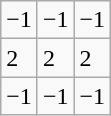<table class="wikitable">
<tr>
<td>−1</td>
<td>−1</td>
<td>−1</td>
</tr>
<tr>
<td>2</td>
<td>2</td>
<td>2</td>
</tr>
<tr>
<td>−1</td>
<td>−1</td>
<td>−1</td>
</tr>
</table>
